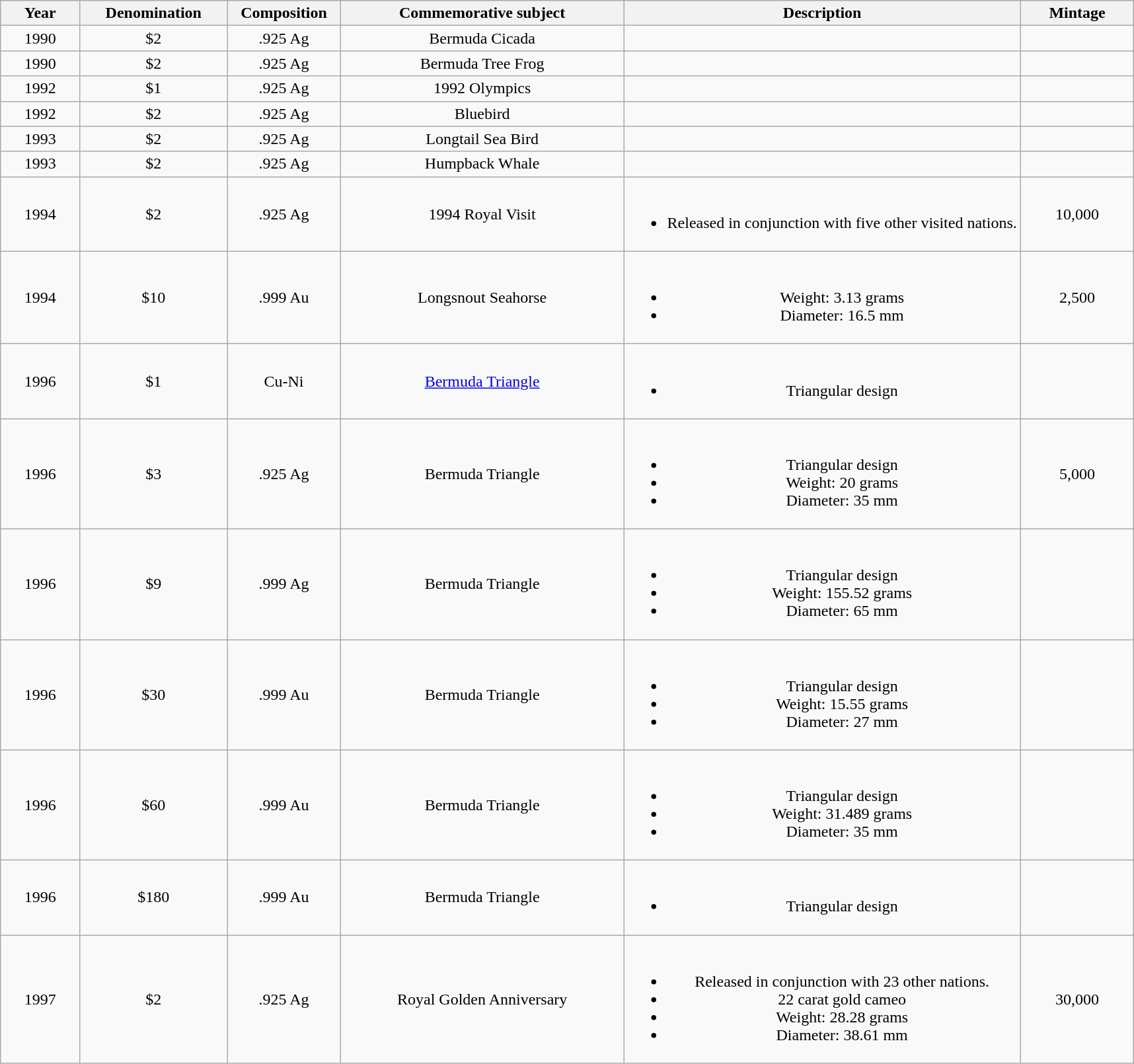<table class="wikitable sortable">
<tr align="center">
<th width="7%">Year</th>
<th width="13%">Denomination</th>
<th width="10%">Composition</th>
<th width="25%">Commemorative subject</th>
<th width="35%">Description</th>
<th width="10%">Mintage</th>
</tr>
<tr align="center">
<td>1990</td>
<td>$2</td>
<td>.925 Ag</td>
<td>Bermuda Cicada</td>
<td></td>
<td></td>
</tr>
<tr align="center">
<td>1990</td>
<td>$2</td>
<td>.925 Ag</td>
<td>Bermuda Tree Frog</td>
<td></td>
<td></td>
</tr>
<tr align="center">
<td>1992</td>
<td>$1</td>
<td>.925 Ag</td>
<td>1992 Olympics</td>
<td></td>
<td></td>
</tr>
<tr align="center">
<td>1992</td>
<td>$2</td>
<td>.925 Ag</td>
<td>Bluebird</td>
<td></td>
<td></td>
</tr>
<tr align="center">
<td>1993</td>
<td>$2</td>
<td>.925 Ag</td>
<td>Longtail Sea Bird</td>
<td></td>
<td></td>
</tr>
<tr align="center">
<td>1993</td>
<td>$2</td>
<td>.925 Ag</td>
<td>Humpback Whale</td>
<td></td>
<td></td>
</tr>
<tr align="center">
<td>1994</td>
<td>$2</td>
<td>.925 Ag</td>
<td>1994 Royal Visit</td>
<td><br><ul><li>Released in conjunction with five other visited nations.</li></ul></td>
<td>10,000</td>
</tr>
<tr align="center">
<td>1994</td>
<td>$10</td>
<td>.999 Au</td>
<td>Longsnout Seahorse</td>
<td><br><ul><li>Weight: 3.13 grams</li><li>Diameter: 16.5 mm</li></ul></td>
<td>2,500</td>
</tr>
<tr align="center">
<td>1996</td>
<td>$1</td>
<td>Cu-Ni</td>
<td><a href='#'>Bermuda Triangle</a></td>
<td><br><ul><li>Triangular design</li></ul></td>
<td></td>
</tr>
<tr align="center">
<td>1996</td>
<td>$3</td>
<td>.925 Ag</td>
<td>Bermuda Triangle</td>
<td><br><ul><li>Triangular design</li><li>Weight: 20 grams</li><li>Diameter: 35 mm</li></ul></td>
<td>5,000</td>
</tr>
<tr align="center">
<td>1996</td>
<td>$9</td>
<td>.999 Ag</td>
<td>Bermuda Triangle</td>
<td><br><ul><li>Triangular design</li><li>Weight: 155.52 grams</li><li>Diameter: 65 mm</li></ul></td>
<td></td>
</tr>
<tr align="center">
<td>1996</td>
<td>$30</td>
<td>.999 Au</td>
<td>Bermuda Triangle</td>
<td><br><ul><li>Triangular design</li><li>Weight: 15.55 grams</li><li>Diameter: 27 mm</li></ul></td>
<td></td>
</tr>
<tr align="center">
<td>1996</td>
<td>$60</td>
<td>.999 Au</td>
<td>Bermuda Triangle</td>
<td><br><ul><li>Triangular design</li><li>Weight: 31.489 grams</li><li>Diameter: 35 mm</li></ul></td>
<td></td>
</tr>
<tr align="center">
<td>1996</td>
<td>$180</td>
<td>.999 Au</td>
<td>Bermuda Triangle</td>
<td><br><ul><li>Triangular design</li></ul></td>
<td></td>
</tr>
<tr align="center">
<td>1997</td>
<td>$2</td>
<td>.925 Ag</td>
<td>Royal Golden Anniversary</td>
<td><br><ul><li>Released in conjunction with 23 other nations.</li><li>22 carat gold cameo</li><li>Weight: 28.28 grams</li><li>Diameter: 38.61 mm</li></ul></td>
<td>30,000</td>
</tr>
</table>
